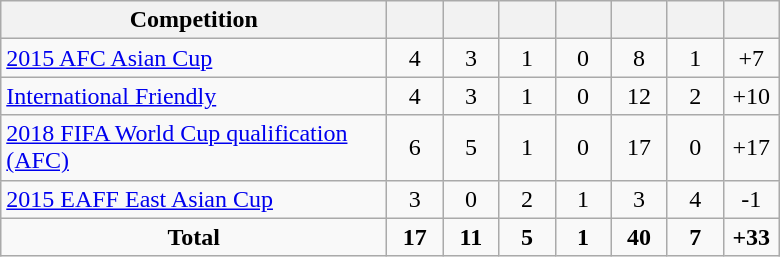<table class="wikitable" style="text-align: center;">
<tr>
<th width=250>Competition</th>
<th width=30></th>
<th width=30></th>
<th width=30></th>
<th width=30></th>
<th width=30></th>
<th width=30></th>
<th width=30></th>
</tr>
<tr>
<td align=left><a href='#'>2015 AFC Asian Cup</a></td>
<td>4</td>
<td>3</td>
<td>1</td>
<td>0</td>
<td>8</td>
<td>1</td>
<td>+7</td>
</tr>
<tr>
<td align=left><a href='#'>International Friendly</a></td>
<td>4</td>
<td>3</td>
<td>1</td>
<td>0</td>
<td>12</td>
<td>2</td>
<td>+10</td>
</tr>
<tr>
<td align=left><a href='#'>2018 FIFA World Cup qualification (AFC)</a></td>
<td>6</td>
<td>5</td>
<td>1</td>
<td>0</td>
<td>17</td>
<td>0</td>
<td>+17</td>
</tr>
<tr>
<td align=left><a href='#'>2015 EAFF East Asian Cup</a></td>
<td>3</td>
<td>0</td>
<td>2</td>
<td>1</td>
<td>3</td>
<td>4</td>
<td>-1</td>
</tr>
<tr>
<td><strong>Total</strong></td>
<td><strong>17</strong></td>
<td><strong>11</strong></td>
<td><strong>5</strong></td>
<td><strong>1</strong></td>
<td><strong>40</strong></td>
<td><strong>7</strong></td>
<td><strong>+33</strong></td>
</tr>
</table>
